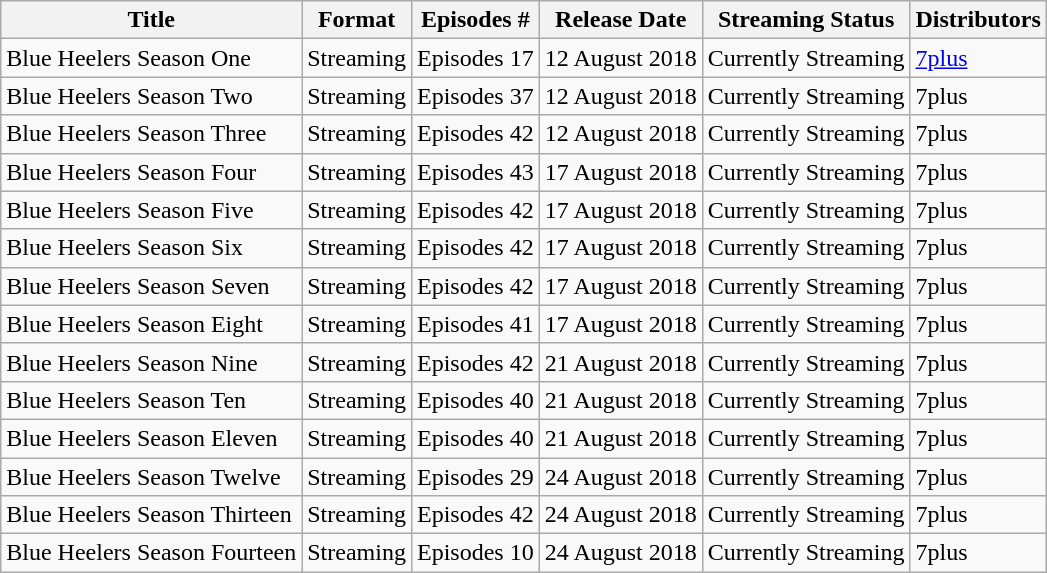<table class="wikitable">
<tr>
<th>Title</th>
<th>Format</th>
<th>Episodes #</th>
<th>Release Date</th>
<th>Streaming Status</th>
<th>Distributors</th>
</tr>
<tr>
<td>Blue Heelers Season One</td>
<td>Streaming</td>
<td style="text-align:left;">Episodes 17</td>
<td>12 August 2018</td>
<td>Currently Streaming</td>
<td><a href='#'>7plus</a></td>
</tr>
<tr>
<td>Blue Heelers Season Two</td>
<td>Streaming</td>
<td style="text-align:left;">Episodes 37</td>
<td>12 August 2018</td>
<td>Currently Streaming</td>
<td>7plus</td>
</tr>
<tr>
<td>Blue Heelers Season Three</td>
<td>Streaming</td>
<td style="text-align:left;">Episodes 42</td>
<td>12 August 2018</td>
<td>Currently Streaming</td>
<td>7plus</td>
</tr>
<tr>
<td>Blue Heelers Season Four</td>
<td>Streaming</td>
<td style="text-align:left;">Episodes 43</td>
<td>17 August 2018</td>
<td>Currently Streaming</td>
<td>7plus</td>
</tr>
<tr>
<td>Blue Heelers Season Five</td>
<td>Streaming</td>
<td style="text-align:left;">Episodes 42</td>
<td>17 August 2018</td>
<td>Currently Streaming</td>
<td>7plus</td>
</tr>
<tr>
<td>Blue Heelers Season Six</td>
<td>Streaming</td>
<td style="text-align:left;">Episodes 42</td>
<td>17 August 2018</td>
<td>Currently Streaming</td>
<td>7plus</td>
</tr>
<tr>
<td>Blue Heelers Season Seven</td>
<td>Streaming</td>
<td style="text-align:left;">Episodes 42</td>
<td>17 August 2018</td>
<td>Currently Streaming</td>
<td>7plus</td>
</tr>
<tr>
<td>Blue Heelers Season Eight</td>
<td>Streaming</td>
<td style="text-align:left;">Episodes 41</td>
<td>17 August 2018</td>
<td>Currently Streaming</td>
<td>7plus</td>
</tr>
<tr>
<td>Blue Heelers Season Nine</td>
<td>Streaming</td>
<td style="text-align:left;">Episodes 42</td>
<td>21 August 2018</td>
<td>Currently Streaming</td>
<td>7plus</td>
</tr>
<tr>
<td>Blue Heelers Season Ten</td>
<td>Streaming</td>
<td style="text-align:left;">Episodes 40</td>
<td>21 August 2018</td>
<td>Currently Streaming</td>
<td>7plus</td>
</tr>
<tr>
<td>Blue Heelers Season Eleven</td>
<td>Streaming</td>
<td style="text-align:left;">Episodes 40</td>
<td>21 August 2018</td>
<td>Currently Streaming</td>
<td>7plus</td>
</tr>
<tr>
<td>Blue Heelers Season Twelve</td>
<td>Streaming</td>
<td style="text-align:left;">Episodes 29</td>
<td>24 August 2018</td>
<td>Currently Streaming</td>
<td>7plus</td>
</tr>
<tr>
<td>Blue Heelers Season Thirteen</td>
<td>Streaming</td>
<td style="text-align:left;">Episodes 42</td>
<td>24 August 2018</td>
<td>Currently Streaming</td>
<td>7plus</td>
</tr>
<tr>
<td>Blue Heelers Season Fourteen</td>
<td>Streaming</td>
<td style="text-align:left;">Episodes 10</td>
<td>24 August 2018</td>
<td>Currently Streaming</td>
<td>7plus</td>
</tr>
</table>
